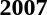<table>
<tr>
<td><strong>2007</strong><br></td>
</tr>
</table>
